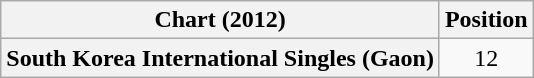<table class="wikitable plainrowheaders">
<tr>
<th scope="col">Chart (2012)</th>
<th scope="col">Position</th>
</tr>
<tr>
<th scope="row">South Korea International Singles (Gaon)</th>
<td align="center">12</td>
</tr>
</table>
